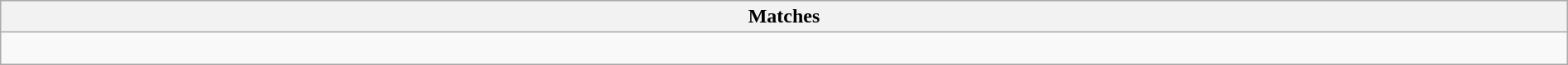<table class="wikitable collapsible collapsed" style="width:100%;">
<tr>
<th>Matches</th>
</tr>
<tr>
<td><br></td>
</tr>
</table>
